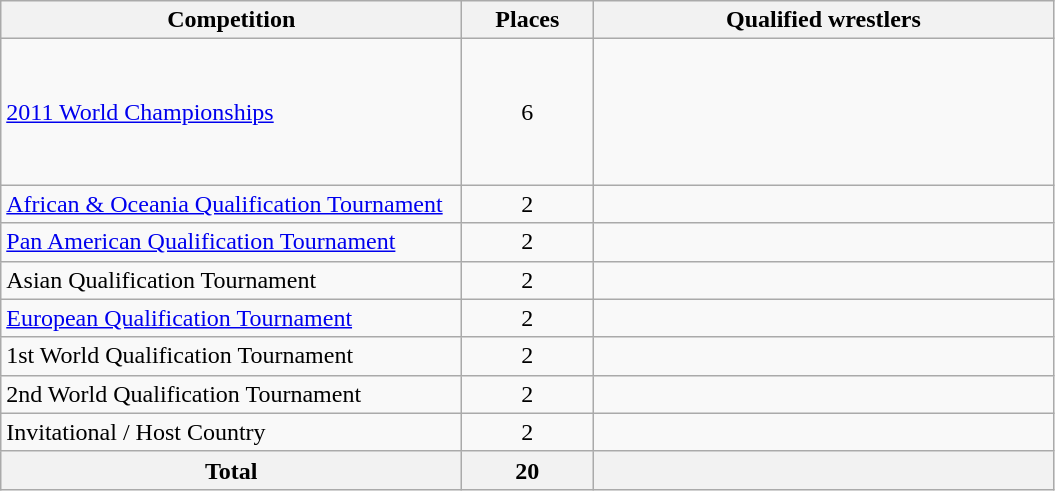<table class = "wikitable">
<tr>
<th width=300>Competition</th>
<th width=80>Places</th>
<th width=300>Qualified wrestlers</th>
</tr>
<tr>
<td><a href='#'>2011 World Championships</a></td>
<td align="center">6</td>
<td><br><br><br><br><br></td>
</tr>
<tr>
<td><a href='#'>African & Oceania Qualification Tournament</a></td>
<td align="center">2</td>
<td><br></td>
</tr>
<tr>
<td><a href='#'>Pan American Qualification Tournament</a></td>
<td align="center">2</td>
<td><br></td>
</tr>
<tr>
<td>Asian Qualification Tournament</td>
<td align="center">2</td>
<td><br></td>
</tr>
<tr>
<td><a href='#'>European Qualification Tournament</a></td>
<td align="center">2</td>
<td><br></td>
</tr>
<tr>
<td>1st World Qualification Tournament</td>
<td align="center">2</td>
<td><br></td>
</tr>
<tr>
<td>2nd World Qualification Tournament</td>
<td align="center">2</td>
<td><br></td>
</tr>
<tr>
<td>Invitational / Host Country</td>
<td align="center">2</td>
<td><br></td>
</tr>
<tr>
<th>Total</th>
<th>20</th>
<th></th>
</tr>
</table>
